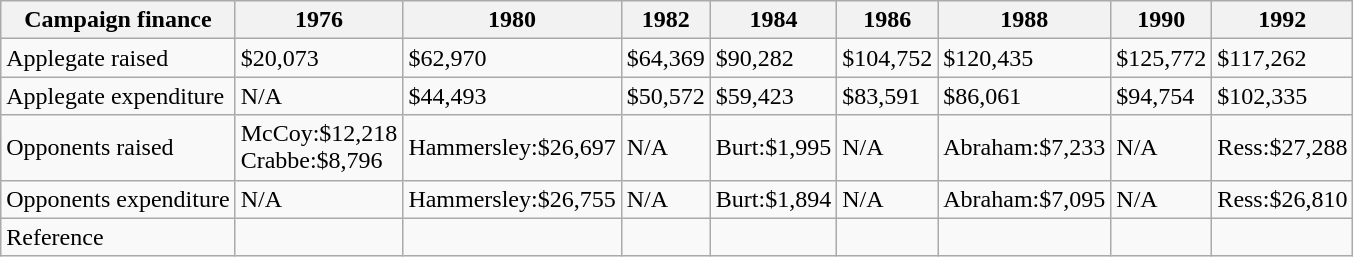<table class="wikitable collapsible">
<tr>
<th>Campaign finance</th>
<th>1976</th>
<th>1980</th>
<th>1982</th>
<th>1984</th>
<th>1986</th>
<th>1988</th>
<th>1990</th>
<th>1992</th>
</tr>
<tr>
<td>Applegate raised</td>
<td>$20,073</td>
<td>$62,970</td>
<td>$64,369</td>
<td>$90,282</td>
<td>$104,752</td>
<td>$120,435</td>
<td>$125,772</td>
<td>$117,262</td>
</tr>
<tr>
<td>Applegate expenditure</td>
<td>N/A</td>
<td>$44,493</td>
<td>$50,572</td>
<td>$59,423</td>
<td>$83,591</td>
<td>$86,061</td>
<td>$94,754</td>
<td>$102,335</td>
</tr>
<tr>
<td>Opponents raised</td>
<td>McCoy:$12,218 <br> Crabbe:$8,796</td>
<td>Hammersley:$26,697</td>
<td>N/A</td>
<td>Burt:$1,995</td>
<td>N/A</td>
<td>Abraham:$7,233</td>
<td>N/A</td>
<td>Ress:$27,288</td>
</tr>
<tr>
<td>Opponents expenditure</td>
<td>N/A</td>
<td>Hammersley:$26,755</td>
<td>N/A</td>
<td>Burt:$1,894</td>
<td>N/A</td>
<td>Abraham:$7,095</td>
<td>N/A</td>
<td>Ress:$26,810</td>
</tr>
<tr>
<td>Reference</td>
<td></td>
<td></td>
<td></td>
<td></td>
<td></td>
<td></td>
<td></td>
<td></td>
</tr>
</table>
